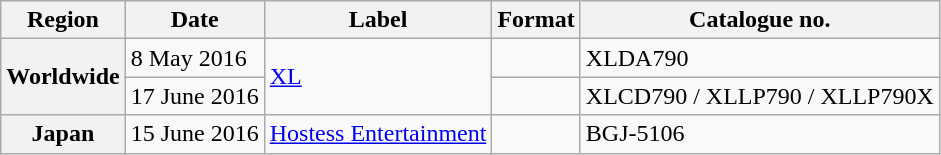<table class="wikitable plainrowheaders">
<tr>
<th scope="col">Region</th>
<th scope="col">Date</th>
<th scope="col">Label</th>
<th scope="col">Format</th>
<th scope="col">Catalogue no.</th>
</tr>
<tr>
<th scope="row" rowspan="2">Worldwide</th>
<td>8 May 2016</td>
<td rowspan="2"><a href='#'>XL</a></td>
<td></td>
<td>XLDA790</td>
</tr>
<tr>
<td>17 June 2016</td>
<td></td>
<td>XLCD790 / XLLP790 / XLLP790X</td>
</tr>
<tr>
<th scope="row">Japan</th>
<td>15 June 2016</td>
<td><a href='#'>Hostess Entertainment</a></td>
<td></td>
<td>BGJ-5106</td>
</tr>
</table>
